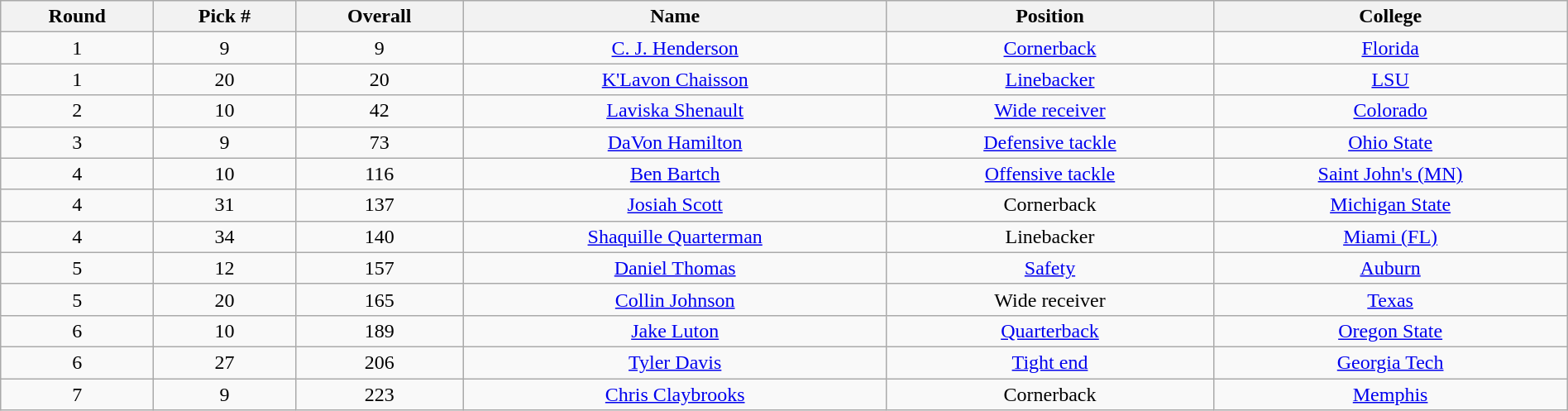<table class="wikitable sortable sortable" style="width: 100%; text-align:center">
<tr>
<th>Round</th>
<th>Pick #</th>
<th>Overall</th>
<th>Name</th>
<th>Position</th>
<th>College</th>
</tr>
<tr>
<td>1</td>
<td>9</td>
<td>9</td>
<td><a href='#'>C. J. Henderson</a></td>
<td><a href='#'>Cornerback</a></td>
<td><a href='#'>Florida</a></td>
</tr>
<tr>
<td>1</td>
<td>20</td>
<td>20</td>
<td><a href='#'>K'Lavon Chaisson</a></td>
<td><a href='#'>Linebacker</a></td>
<td><a href='#'>LSU</a></td>
</tr>
<tr>
<td>2</td>
<td>10</td>
<td>42</td>
<td><a href='#'>Laviska Shenault</a></td>
<td><a href='#'>Wide receiver</a></td>
<td><a href='#'>Colorado</a></td>
</tr>
<tr>
<td>3</td>
<td>9</td>
<td>73</td>
<td><a href='#'>DaVon Hamilton</a></td>
<td><a href='#'>Defensive tackle</a></td>
<td><a href='#'>Ohio State</a></td>
</tr>
<tr>
<td>4</td>
<td>10</td>
<td>116</td>
<td><a href='#'>Ben Bartch</a></td>
<td><a href='#'>Offensive tackle</a></td>
<td><a href='#'>Saint John's (MN)</a></td>
</tr>
<tr>
<td>4</td>
<td>31</td>
<td>137</td>
<td><a href='#'>Josiah Scott</a></td>
<td>Cornerback</td>
<td><a href='#'>Michigan State</a></td>
</tr>
<tr>
<td>4</td>
<td>34</td>
<td>140</td>
<td><a href='#'>Shaquille Quarterman</a></td>
<td>Linebacker</td>
<td><a href='#'>Miami (FL)</a></td>
</tr>
<tr>
<td>5</td>
<td>12</td>
<td>157</td>
<td><a href='#'>Daniel Thomas</a></td>
<td><a href='#'>Safety</a></td>
<td><a href='#'>Auburn</a></td>
</tr>
<tr>
<td>5</td>
<td>20</td>
<td>165</td>
<td><a href='#'>Collin Johnson</a></td>
<td>Wide receiver</td>
<td><a href='#'>Texas</a></td>
</tr>
<tr>
<td>6</td>
<td>10</td>
<td>189</td>
<td><a href='#'>Jake Luton</a></td>
<td><a href='#'>Quarterback</a></td>
<td><a href='#'>Oregon State</a></td>
</tr>
<tr>
<td>6</td>
<td>27</td>
<td>206</td>
<td><a href='#'>Tyler Davis</a></td>
<td><a href='#'>Tight end</a></td>
<td><a href='#'>Georgia Tech</a></td>
</tr>
<tr>
<td>7</td>
<td>9</td>
<td>223</td>
<td><a href='#'>Chris Claybrooks</a></td>
<td>Cornerback</td>
<td><a href='#'>Memphis</a></td>
</tr>
</table>
